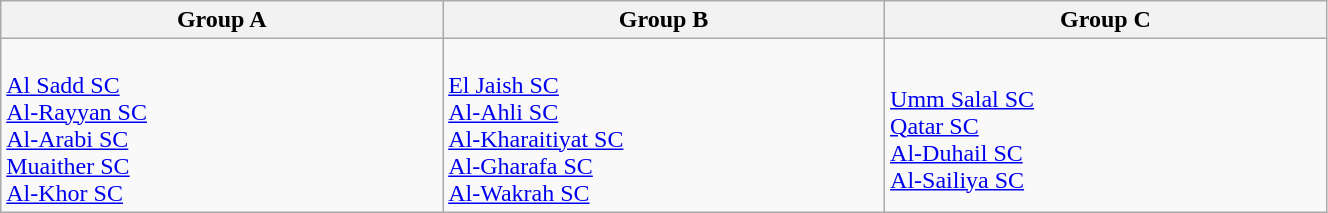<table class="wikitable" width=70%>
<tr>
<th width=20%>Group A</th>
<th width=20%>Group B</th>
<th width=20%>Group C</th>
</tr>
<tr>
<td><br><a href='#'>Al Sadd SC</a> <br>
<a href='#'>Al-Rayyan SC</a> <br>
<a href='#'>Al-Arabi SC</a> <br>
<a href='#'>Muaither SC</a> <br>
<a href='#'>Al-Khor SC</a> <br></td>
<td><br><a href='#'>El Jaish SC</a> <br>
<a href='#'>Al-Ahli SC</a> <br>
<a href='#'>Al-Kharaitiyat SC</a> <br>
<a href='#'>Al-Gharafa SC</a> <br>
<a href='#'>Al-Wakrah SC</a> <br></td>
<td><br><a href='#'>Umm Salal SC</a> <br>
<a href='#'>Qatar SC</a> <br>
<a href='#'>Al-Duhail SC</a> <br>
<a href='#'>Al-Sailiya  SC</a> <br></td>
</tr>
</table>
